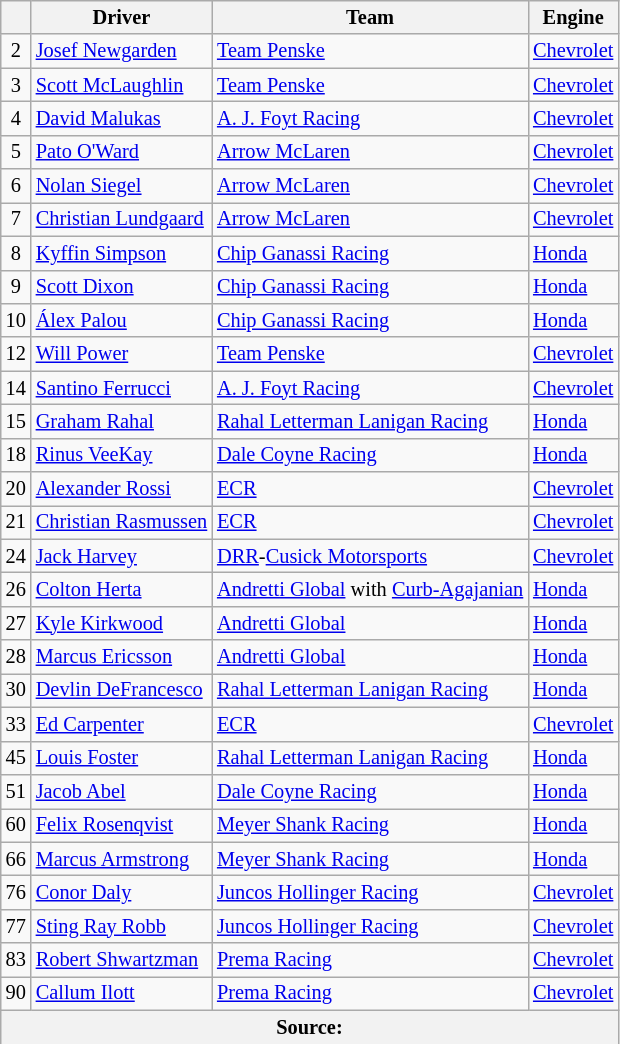<table class="wikitable sortable" style="font-size: 85%;">
<tr>
<th align=center></th>
<th class="unsortable">Driver</th>
<th>Team</th>
<th>Engine</th>
</tr>
<tr>
<td align="center">2</td>
<td> <a href='#'>Josef Newgarden</a></td>
<td><a href='#'>Team Penske</a></td>
<td><a href='#'>Chevrolet</a></td>
</tr>
<tr>
<td align="center">3</td>
<td> <a href='#'>Scott McLaughlin</a></td>
<td><a href='#'>Team Penske</a></td>
<td><a href='#'>Chevrolet</a></td>
</tr>
<tr>
<td align="center">4</td>
<td> <a href='#'>David Malukas</a></td>
<td><a href='#'>A. J. Foyt Racing</a></td>
<td><a href='#'>Chevrolet</a></td>
</tr>
<tr>
<td align="center">5</td>
<td> <a href='#'>Pato O'Ward</a></td>
<td><a href='#'>Arrow McLaren</a></td>
<td><a href='#'>Chevrolet</a></td>
</tr>
<tr>
<td align="center">6</td>
<td> <a href='#'>Nolan Siegel</a> </td>
<td><a href='#'>Arrow McLaren</a></td>
<td><a href='#'>Chevrolet</a></td>
</tr>
<tr>
<td align="center">7</td>
<td> <a href='#'>Christian Lundgaard</a></td>
<td><a href='#'>Arrow McLaren</a></td>
<td><a href='#'>Chevrolet</a></td>
</tr>
<tr>
<td align="center">8</td>
<td> <a href='#'>Kyffin Simpson</a></td>
<td><a href='#'>Chip Ganassi Racing</a></td>
<td><a href='#'>Honda</a></td>
</tr>
<tr>
<td align="center">9</td>
<td> <a href='#'>Scott Dixon</a></td>
<td><a href='#'>Chip Ganassi Racing</a></td>
<td><a href='#'>Honda</a></td>
</tr>
<tr>
<td align="center">10</td>
<td> <a href='#'>Álex Palou</a> </td>
<td><a href='#'>Chip Ganassi Racing</a></td>
<td><a href='#'>Honda</a></td>
</tr>
<tr>
<td align="center">12</td>
<td> <a href='#'>Will Power</a></td>
<td><a href='#'>Team Penske</a></td>
<td><a href='#'>Chevrolet</a></td>
</tr>
<tr>
<td align="center">14</td>
<td> <a href='#'>Santino Ferrucci</a></td>
<td><a href='#'>A. J. Foyt Racing</a></td>
<td><a href='#'>Chevrolet</a></td>
</tr>
<tr>
<td align="center">15</td>
<td> <a href='#'>Graham Rahal</a></td>
<td><a href='#'>Rahal Letterman Lanigan Racing</a></td>
<td><a href='#'>Honda</a></td>
</tr>
<tr>
<td align="center">18</td>
<td> <a href='#'>Rinus VeeKay</a></td>
<td><a href='#'>Dale Coyne Racing</a></td>
<td><a href='#'>Honda</a></td>
</tr>
<tr>
<td align="center">20</td>
<td> <a href='#'>Alexander Rossi</a></td>
<td><a href='#'>ECR</a></td>
<td><a href='#'>Chevrolet</a></td>
</tr>
<tr>
<td align="center">21</td>
<td> <a href='#'>Christian Rasmussen</a></td>
<td><a href='#'>ECR</a></td>
<td><a href='#'>Chevrolet</a></td>
</tr>
<tr>
<td align="center">24</td>
<td> <a href='#'>Jack Harvey</a></td>
<td><a href='#'>DRR</a>-<a href='#'>Cusick Motorsports</a></td>
<td><a href='#'>Chevrolet</a></td>
</tr>
<tr>
<td align="center">26</td>
<td> <a href='#'>Colton Herta</a></td>
<td><a href='#'>Andretti Global</a> with <a href='#'>Curb-Agajanian</a></td>
<td><a href='#'>Honda</a></td>
</tr>
<tr>
<td align="center">27</td>
<td> <a href='#'>Kyle Kirkwood</a></td>
<td><a href='#'>Andretti Global</a></td>
<td><a href='#'>Honda</a></td>
</tr>
<tr>
<td align="center">28</td>
<td> <a href='#'>Marcus Ericsson</a></td>
<td><a href='#'>Andretti Global</a></td>
<td><a href='#'>Honda</a></td>
</tr>
<tr>
<td align="center">30</td>
<td> <a href='#'>Devlin DeFrancesco</a></td>
<td><a href='#'>Rahal Letterman Lanigan Racing</a></td>
<td><a href='#'>Honda</a></td>
</tr>
<tr>
<td align="center">33</td>
<td> <a href='#'>Ed Carpenter</a></td>
<td><a href='#'>ECR</a></td>
<td><a href='#'>Chevrolet</a></td>
</tr>
<tr>
<td align="center">45</td>
<td> <a href='#'>Louis Foster</a> </td>
<td><a href='#'>Rahal Letterman Lanigan Racing</a></td>
<td><a href='#'>Honda</a></td>
</tr>
<tr>
<td align="center">51</td>
<td> <a href='#'>Jacob Abel</a> </td>
<td><a href='#'>Dale Coyne Racing</a></td>
<td><a href='#'>Honda</a></td>
</tr>
<tr>
<td align="center">60</td>
<td> <a href='#'>Felix Rosenqvist</a></td>
<td><a href='#'>Meyer Shank Racing</a></td>
<td><a href='#'>Honda</a></td>
</tr>
<tr>
<td align="center">66</td>
<td> <a href='#'>Marcus Armstrong</a></td>
<td><a href='#'>Meyer Shank Racing</a></td>
<td><a href='#'>Honda</a></td>
</tr>
<tr>
<td align="center">76</td>
<td> <a href='#'>Conor Daly</a></td>
<td><a href='#'>Juncos Hollinger Racing</a></td>
<td><a href='#'>Chevrolet</a></td>
</tr>
<tr>
<td align="center">77</td>
<td> <a href='#'>Sting Ray Robb</a></td>
<td><a href='#'>Juncos Hollinger Racing</a></td>
<td><a href='#'>Chevrolet</a></td>
</tr>
<tr>
<td align="center">83</td>
<td> <a href='#'>Robert Shwartzman</a> </td>
<td><a href='#'>Prema Racing</a></td>
<td><a href='#'>Chevrolet</a></td>
</tr>
<tr>
<td align="center">90</td>
<td> <a href='#'>Callum Ilott</a></td>
<td><a href='#'>Prema Racing</a></td>
<td><a href='#'>Chevrolet</a></td>
</tr>
<tr>
<th colspan="4">Source:</th>
</tr>
</table>
